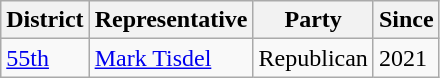<table class="wikitable">
<tr>
<th>District</th>
<th>Representative</th>
<th>Party</th>
<th>Since</th>
</tr>
<tr>
<td><a href='#'>55th</a></td>
<td><a href='#'>Mark Tisdel</a></td>
<td>Republican</td>
<td>2021</td>
</tr>
</table>
